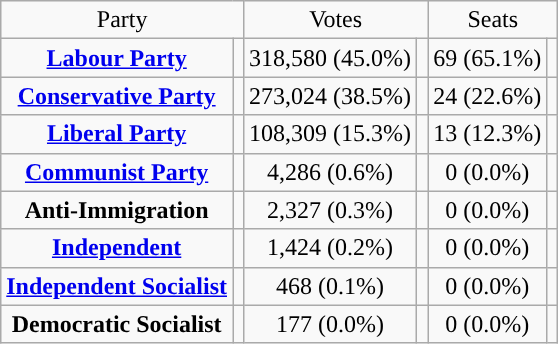<table class=wikitable style="text-align:center;">
<tr>
<td colspan=2>Party</td>
<td colspan=2>Votes</td>
<td colspan=2>Seats</td>
</tr>
<tr>
<td><strong><a href='#'>Labour Party</a></strong></td>
<td style="background:"></td>
<td>318,580 (45.0%)</td>
<td></td>
<td>69 (65.1%)</td>
<td></td>
</tr>
<tr>
<td><strong><a href='#'>Conservative Party</a></strong></td>
<td style="background:"></td>
<td>273,024 (38.5%)</td>
<td></td>
<td>24 (22.6%)</td>
<td></td>
</tr>
<tr>
<td><strong><a href='#'>Liberal Party</a></strong></td>
<td style="background:"></td>
<td>108,309 (15.3%)</td>
<td></td>
<td>13 (12.3%)</td>
<td></td>
</tr>
<tr>
<td><strong><a href='#'>Communist Party</a></strong></td>
<td style="background:"></td>
<td>4,286 (0.6%)</td>
<td></td>
<td>0 (0.0%)</td>
<td></td>
</tr>
<tr>
<td><strong>Anti-Immigration</strong></td>
<td style="background:"></td>
<td>2,327 (0.3%)</td>
<td></td>
<td>0 (0.0%)</td>
<td></td>
</tr>
<tr>
<td><strong><a href='#'>Independent</a></strong></td>
<td style="background:"></td>
<td>1,424 (0.2%)</td>
<td></td>
<td>0 (0.0%)</td>
<td></td>
</tr>
<tr>
<td><strong><a href='#'>Independent Socialist</a></strong></td>
<td style="background:"></td>
<td>468 (0.1%)</td>
<td></td>
<td>0 (0.0%)</td>
<td></td>
</tr>
<tr>
<td><strong>Democratic Socialist</strong></td>
<td style="background:"></td>
<td>177 (0.0%)</td>
<td></td>
<td>0 (0.0%)</td>
<td></td>
</tr>
</table>
